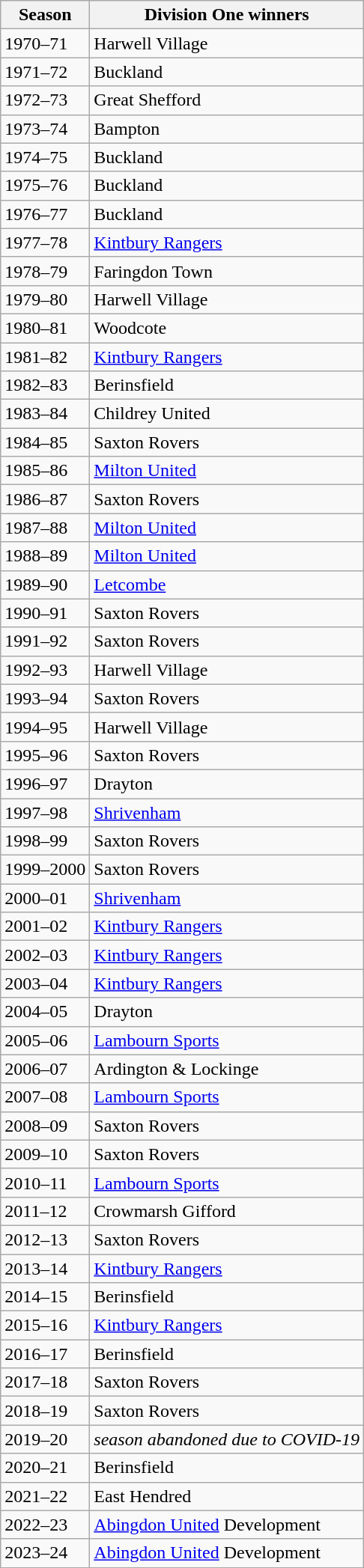<table class="wikitable">
<tr>
<th>Season</th>
<th>Division One winners</th>
</tr>
<tr>
<td>1970–71</td>
<td>Harwell Village</td>
</tr>
<tr>
<td>1971–72</td>
<td>Buckland</td>
</tr>
<tr>
<td>1972–73</td>
<td>Great Shefford</td>
</tr>
<tr>
<td>1973–74</td>
<td>Bampton</td>
</tr>
<tr>
<td>1974–75</td>
<td>Buckland</td>
</tr>
<tr>
<td>1975–76</td>
<td>Buckland</td>
</tr>
<tr>
<td>1976–77</td>
<td>Buckland</td>
</tr>
<tr>
<td>1977–78</td>
<td><a href='#'>Kintbury Rangers</a></td>
</tr>
<tr>
<td>1978–79</td>
<td>Faringdon Town</td>
</tr>
<tr>
<td>1979–80</td>
<td>Harwell Village</td>
</tr>
<tr>
<td>1980–81</td>
<td>Woodcote</td>
</tr>
<tr>
<td>1981–82</td>
<td><a href='#'>Kintbury Rangers</a></td>
</tr>
<tr>
<td>1982–83</td>
<td>Berinsfield</td>
</tr>
<tr>
<td>1983–84</td>
<td>Childrey United</td>
</tr>
<tr>
<td>1984–85</td>
<td>Saxton Rovers</td>
</tr>
<tr>
<td>1985–86</td>
<td><a href='#'>Milton United</a></td>
</tr>
<tr>
<td>1986–87</td>
<td>Saxton Rovers</td>
</tr>
<tr>
<td>1987–88</td>
<td><a href='#'>Milton United</a></td>
</tr>
<tr>
<td>1988–89</td>
<td><a href='#'>Milton United</a></td>
</tr>
<tr>
<td>1989–90</td>
<td><a href='#'>Letcombe</a></td>
</tr>
<tr>
<td>1990–91</td>
<td>Saxton Rovers</td>
</tr>
<tr>
<td>1991–92</td>
<td>Saxton Rovers</td>
</tr>
<tr>
<td>1992–93</td>
<td>Harwell Village</td>
</tr>
<tr>
<td>1993–94</td>
<td>Saxton Rovers</td>
</tr>
<tr>
<td>1994–95</td>
<td>Harwell Village</td>
</tr>
<tr>
<td>1995–96</td>
<td>Saxton Rovers</td>
</tr>
<tr>
<td>1996–97</td>
<td>Drayton</td>
</tr>
<tr>
<td>1997–98</td>
<td><a href='#'>Shrivenham</a></td>
</tr>
<tr>
<td>1998–99</td>
<td>Saxton Rovers</td>
</tr>
<tr>
<td>1999–2000</td>
<td>Saxton Rovers</td>
</tr>
<tr>
<td>2000–01</td>
<td><a href='#'>Shrivenham</a></td>
</tr>
<tr>
<td>2001–02</td>
<td><a href='#'>Kintbury Rangers</a></td>
</tr>
<tr>
<td>2002–03</td>
<td><a href='#'>Kintbury Rangers</a></td>
</tr>
<tr>
<td>2003–04</td>
<td><a href='#'>Kintbury Rangers</a></td>
</tr>
<tr>
<td>2004–05</td>
<td>Drayton</td>
</tr>
<tr>
<td>2005–06</td>
<td><a href='#'>Lambourn Sports</a></td>
</tr>
<tr>
<td>2006–07</td>
<td>Ardington & Lockinge</td>
</tr>
<tr>
<td>2007–08</td>
<td><a href='#'>Lambourn Sports</a></td>
</tr>
<tr>
<td>2008–09</td>
<td>Saxton Rovers</td>
</tr>
<tr>
<td>2009–10</td>
<td>Saxton Rovers</td>
</tr>
<tr>
<td>2010–11</td>
<td><a href='#'>Lambourn Sports</a></td>
</tr>
<tr>
<td>2011–12</td>
<td>Crowmarsh Gifford</td>
</tr>
<tr>
<td>2012–13</td>
<td>Saxton Rovers</td>
</tr>
<tr>
<td>2013–14</td>
<td><a href='#'>Kintbury Rangers</a></td>
</tr>
<tr>
<td>2014–15</td>
<td>Berinsfield</td>
</tr>
<tr>
<td>2015–16</td>
<td><a href='#'>Kintbury Rangers</a></td>
</tr>
<tr>
<td>2016–17</td>
<td>Berinsfield</td>
</tr>
<tr>
<td>2017–18</td>
<td>Saxton Rovers</td>
</tr>
<tr>
<td>2018–19</td>
<td>Saxton Rovers</td>
</tr>
<tr>
<td>2019–20</td>
<td><em>season abandoned due to COVID-19</em></td>
</tr>
<tr>
<td>2020–21</td>
<td>Berinsfield</td>
</tr>
<tr>
<td>2021–22</td>
<td>East Hendred</td>
</tr>
<tr>
<td>2022–23</td>
<td><a href='#'>Abingdon United</a> Development</td>
</tr>
<tr>
<td>2023–24</td>
<td><a href='#'>Abingdon United</a> Development</td>
</tr>
</table>
